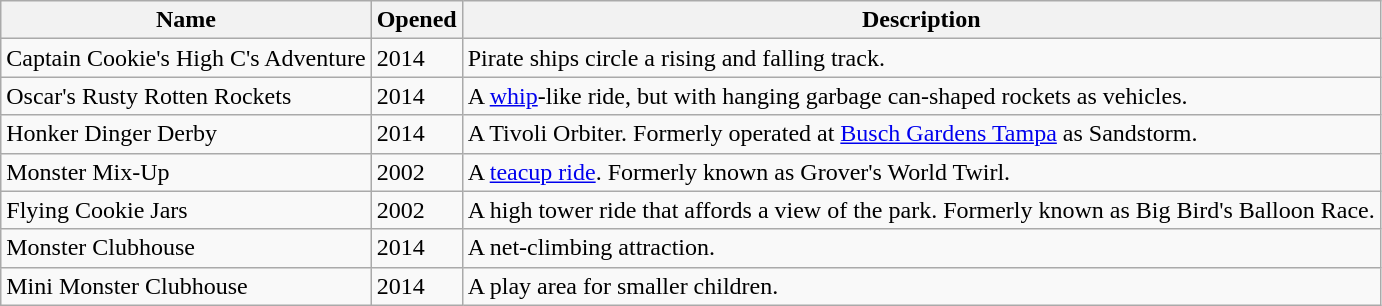<table class="wikitable">
<tr>
<th>Name</th>
<th>Opened</th>
<th>Description</th>
</tr>
<tr>
<td>Captain Cookie's High C's Adventure</td>
<td>2014</td>
<td>Pirate ships circle a rising and falling track.</td>
</tr>
<tr>
<td>Oscar's Rusty Rotten Rockets</td>
<td>2014</td>
<td>A <a href='#'>whip</a>-like ride, but with hanging garbage can-shaped rockets as vehicles.</td>
</tr>
<tr>
<td>Honker Dinger Derby</td>
<td>2014</td>
<td>A Tivoli Orbiter. Formerly operated at <a href='#'>Busch Gardens Tampa</a> as Sandstorm.</td>
</tr>
<tr>
<td>Monster Mix-Up</td>
<td>2002</td>
<td>A <a href='#'>teacup ride</a>. Formerly known as Grover's World Twirl.</td>
</tr>
<tr>
<td>Flying Cookie Jars</td>
<td>2002</td>
<td>A  high tower ride that affords a view of the park. Formerly known as Big Bird's Balloon Race.</td>
</tr>
<tr>
<td>Monster Clubhouse</td>
<td>2014</td>
<td>A net-climbing attraction.</td>
</tr>
<tr>
<td>Mini Monster Clubhouse</td>
<td>2014</td>
<td>A play area for smaller children.</td>
</tr>
</table>
